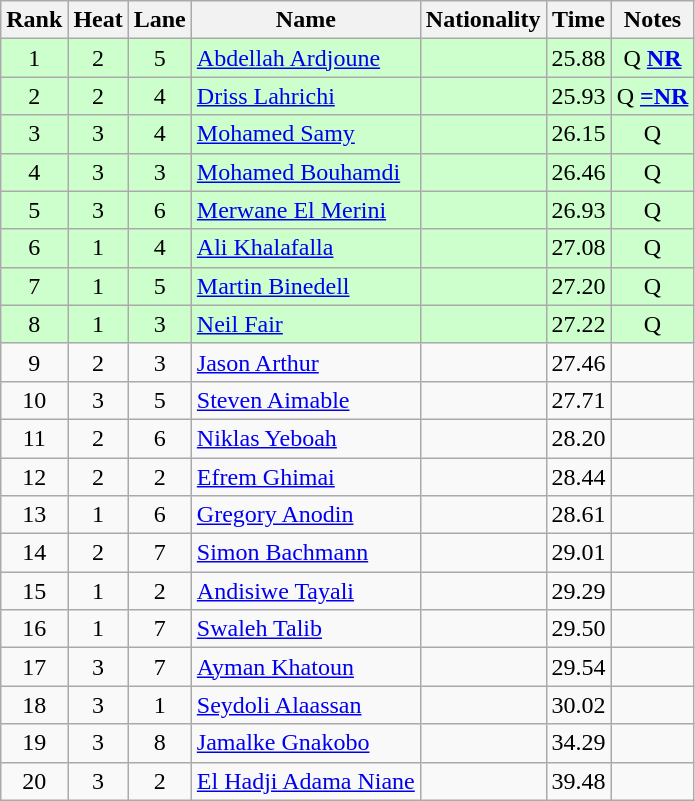<table class="wikitable sortable" style="text-align:center">
<tr>
<th>Rank</th>
<th>Heat</th>
<th>Lane</th>
<th>Name</th>
<th>Nationality</th>
<th>Time</th>
<th>Notes</th>
</tr>
<tr bgcolor=ccffcc>
<td>1</td>
<td>2</td>
<td>5</td>
<td align=left><a href='#'>Abdellah Ardjoune</a></td>
<td align=left></td>
<td>25.88</td>
<td>Q <strong><a href='#'>NR</a></strong></td>
</tr>
<tr bgcolor=ccffcc>
<td>2</td>
<td>2</td>
<td>4</td>
<td align=left><a href='#'>Driss Lahrichi</a></td>
<td align=left></td>
<td>25.93</td>
<td>Q <strong><a href='#'>=NR</a></strong></td>
</tr>
<tr bgcolor=ccffcc>
<td>3</td>
<td>3</td>
<td>4</td>
<td align=left><a href='#'>Mohamed Samy</a></td>
<td align=left></td>
<td>26.15</td>
<td>Q</td>
</tr>
<tr bgcolor=ccffcc>
<td>4</td>
<td>3</td>
<td>3</td>
<td align=left><a href='#'>Mohamed Bouhamdi</a></td>
<td align=left></td>
<td>26.46</td>
<td>Q</td>
</tr>
<tr bgcolor=ccffcc>
<td>5</td>
<td>3</td>
<td>6</td>
<td align=left><a href='#'>Merwane El Merini</a></td>
<td align=left></td>
<td>26.93</td>
<td>Q</td>
</tr>
<tr bgcolor=ccffcc>
<td>6</td>
<td>1</td>
<td>4</td>
<td align=left><a href='#'>Ali Khalafalla</a></td>
<td align=left></td>
<td>27.08</td>
<td>Q</td>
</tr>
<tr bgcolor=ccffcc>
<td>7</td>
<td>1</td>
<td>5</td>
<td align=left><a href='#'>Martin Binedell</a></td>
<td align=left></td>
<td>27.20</td>
<td>Q</td>
</tr>
<tr bgcolor=ccffcc>
<td>8</td>
<td>1</td>
<td>3</td>
<td align=left><a href='#'>Neil Fair</a></td>
<td align=left></td>
<td>27.22</td>
<td>Q</td>
</tr>
<tr>
<td>9</td>
<td>2</td>
<td>3</td>
<td align=left><a href='#'>Jason Arthur</a></td>
<td align=left></td>
<td>27.46</td>
<td></td>
</tr>
<tr>
<td>10</td>
<td>3</td>
<td>5</td>
<td align=left><a href='#'>Steven Aimable</a></td>
<td align=left></td>
<td>27.71</td>
<td></td>
</tr>
<tr>
<td>11</td>
<td>2</td>
<td>6</td>
<td align=left><a href='#'>Niklas Yeboah</a></td>
<td align=left></td>
<td>28.20</td>
<td></td>
</tr>
<tr>
<td>12</td>
<td>2</td>
<td>2</td>
<td align=left><a href='#'>Efrem Ghimai</a></td>
<td align=left></td>
<td>28.44</td>
<td></td>
</tr>
<tr>
<td>13</td>
<td>1</td>
<td>6</td>
<td align=left><a href='#'>Gregory Anodin</a></td>
<td align=left></td>
<td>28.61</td>
<td></td>
</tr>
<tr>
<td>14</td>
<td>2</td>
<td>7</td>
<td align=left><a href='#'>Simon Bachmann</a></td>
<td align=left></td>
<td>29.01</td>
<td></td>
</tr>
<tr>
<td>15</td>
<td>1</td>
<td>2</td>
<td align=left><a href='#'>Andisiwe Tayali</a></td>
<td align=left></td>
<td>29.29</td>
<td></td>
</tr>
<tr>
<td>16</td>
<td>1</td>
<td>7</td>
<td align=left><a href='#'>Swaleh Talib</a></td>
<td align=left></td>
<td>29.50</td>
<td></td>
</tr>
<tr>
<td>17</td>
<td>3</td>
<td>7</td>
<td align=left><a href='#'>Ayman Khatoun</a></td>
<td align=left></td>
<td>29.54</td>
<td></td>
</tr>
<tr>
<td>18</td>
<td>3</td>
<td>1</td>
<td align=left><a href='#'>Seydoli Alaassan</a></td>
<td align=left></td>
<td>30.02</td>
<td></td>
</tr>
<tr>
<td>19</td>
<td>3</td>
<td>8</td>
<td align=left><a href='#'>Jamalke Gnakobo</a></td>
<td align=left></td>
<td>34.29</td>
<td></td>
</tr>
<tr>
<td>20</td>
<td>3</td>
<td>2</td>
<td align=left><a href='#'>El Hadji Adama Niane</a></td>
<td align=left></td>
<td>39.48</td>
<td></td>
</tr>
</table>
